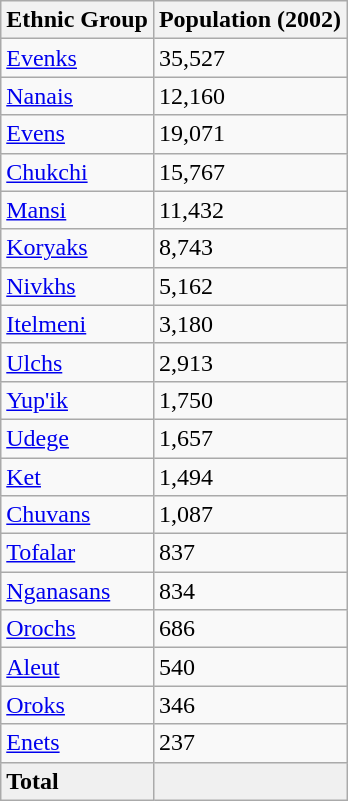<table class="wikitable sortable">
<tr>
<th>Ethnic Group</th>
<th>Population (2002)</th>
</tr>
<tr>
<td><a href='#'>Evenks</a></td>
<td>35,527</td>
</tr>
<tr>
<td><a href='#'>Nanais</a></td>
<td>12,160</td>
</tr>
<tr>
<td><a href='#'>Evens</a></td>
<td>19,071</td>
</tr>
<tr>
<td><a href='#'>Chukchi</a></td>
<td>15,767</td>
</tr>
<tr>
<td><a href='#'>Mansi</a></td>
<td>11,432</td>
</tr>
<tr>
<td><a href='#'>Koryaks</a></td>
<td>8,743</td>
</tr>
<tr>
<td><a href='#'>Nivkhs</a></td>
<td>5,162</td>
</tr>
<tr>
<td><a href='#'>Itelmeni</a></td>
<td>3,180</td>
</tr>
<tr>
<td><a href='#'>Ulchs</a></td>
<td>2,913</td>
</tr>
<tr>
<td><a href='#'>Yup'ik</a></td>
<td>1,750</td>
</tr>
<tr>
<td><a href='#'>Udege</a></td>
<td>1,657</td>
</tr>
<tr>
<td><a href='#'>Ket</a></td>
<td>1,494</td>
</tr>
<tr>
<td><a href='#'>Chuvans</a></td>
<td>1,087</td>
</tr>
<tr>
<td><a href='#'>Tofalar</a></td>
<td>837</td>
</tr>
<tr>
<td><a href='#'>Nganasans</a></td>
<td>834</td>
</tr>
<tr>
<td><a href='#'>Orochs</a></td>
<td>686</td>
</tr>
<tr>
<td><a href='#'>Aleut</a></td>
<td>540</td>
</tr>
<tr>
<td><a href='#'>Oroks</a></td>
<td>346</td>
</tr>
<tr>
<td><a href='#'>Enets</a></td>
<td>237</td>
</tr>
<tr style="background:#f0f0f0; font-weight:bold;" class="sortbottom">
<td>Total</td>
<td></td>
</tr>
</table>
